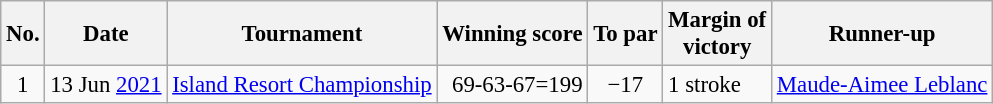<table class="wikitable " style="font-size:95%;">
<tr>
<th>No.</th>
<th>Date</th>
<th>Tournament</th>
<th>Winning score</th>
<th>To par</th>
<th>Margin of<br>victory</th>
<th>Runner-up</th>
</tr>
<tr>
<td align=center>1</td>
<td align=right>13 Jun <a href='#'>2021</a></td>
<td><a href='#'>Island Resort Championship</a></td>
<td align=right>69-63-67=199</td>
<td align=center>−17</td>
<td>1 stroke</td>
<td> <a href='#'>Maude-Aimee Leblanc</a></td>
</tr>
</table>
